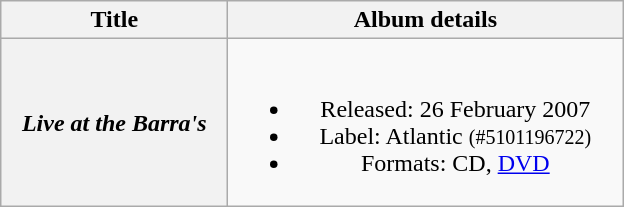<table class="wikitable plainrowheaders" style="text-align:center;" border="1">
<tr>
<th scope="col" style="width:9em;">Title</th>
<th scope="col" style="width:16em;">Album details</th>
</tr>
<tr>
<th scope="row"><em>Live at the Barra's</em></th>
<td><br><ul><li>Released: 26 February 2007</li><li>Label: Atlantic <small>(#5101196722)</small></li><li>Formats: CD, <a href='#'>DVD</a></li></ul></td>
</tr>
</table>
